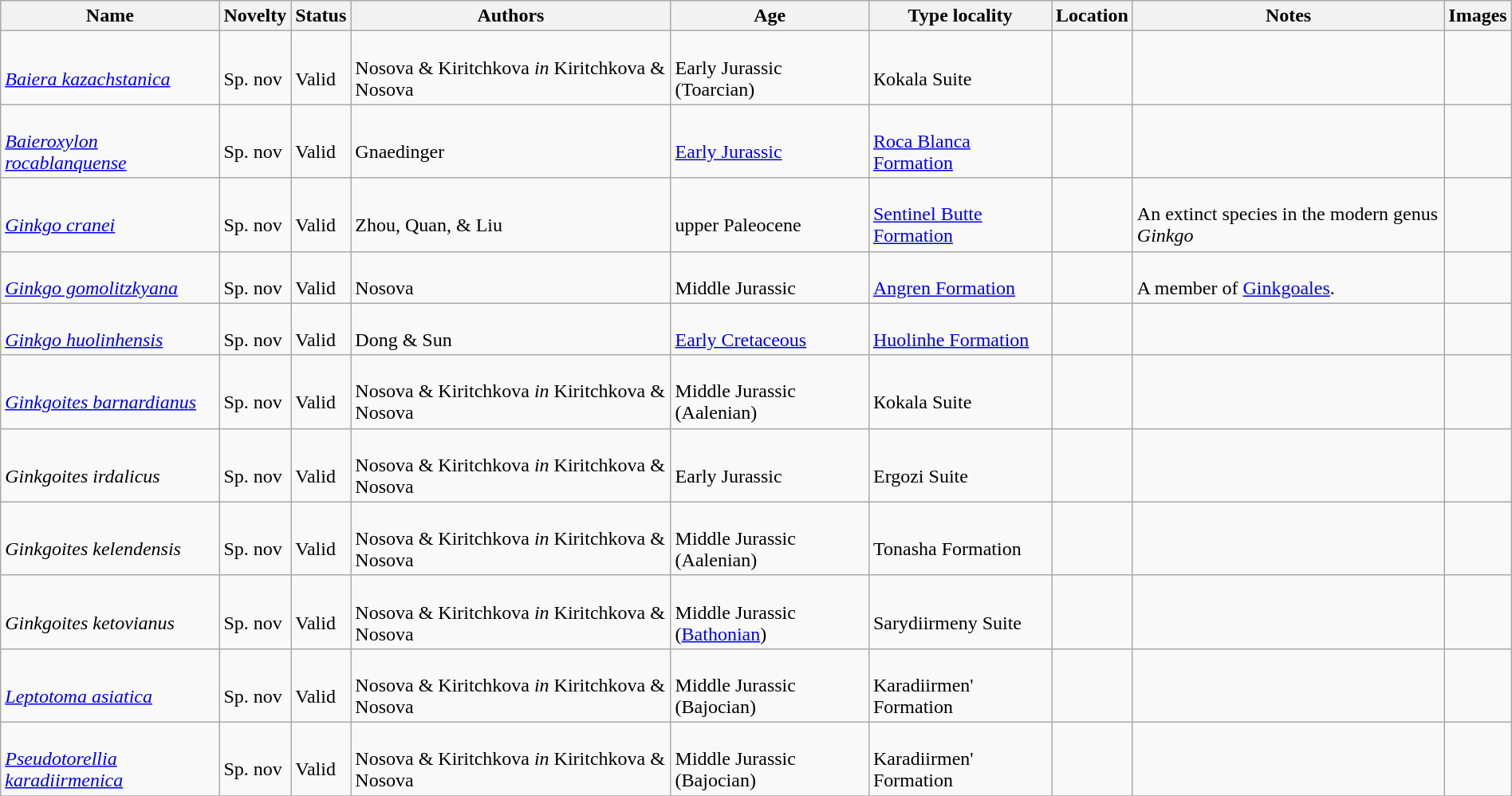<table class="wikitable sortable" align="center" width="100%">
<tr>
<th>Name</th>
<th>Novelty</th>
<th>Status</th>
<th>Authors</th>
<th>Age</th>
<th>Type locality</th>
<th>Location</th>
<th>Notes</th>
<th>Images</th>
</tr>
<tr>
<td><br><em><a href='#'>Baiera kazachstanica</a></em></td>
<td><br>Sp. nov</td>
<td><br>Valid</td>
<td><br>Nosova & Kiritchkova <em>in</em> Kiritchkova & Nosova</td>
<td><br>Early Jurassic (Toarcian)</td>
<td><br>Кokala Suite</td>
<td><br></td>
<td></td>
<td></td>
</tr>
<tr>
<td><br><em><a href='#'>Baieroxylon rocablanquense</a></em></td>
<td><br>Sp. nov</td>
<td><br>Valid</td>
<td><br>Gnaedinger</td>
<td><br><a href='#'>Early Jurassic</a></td>
<td><br><a href='#'>Roca Blanca Formation</a></td>
<td><br></td>
<td></td>
<td></td>
</tr>
<tr>
<td><br><em><a href='#'>Ginkgo cranei</a></em></td>
<td><br>Sp. nov</td>
<td><br>Valid</td>
<td><br>Zhou, Quan, & Liu</td>
<td><br>upper Paleocene</td>
<td><br><a href='#'>Sentinel Butte Formation</a></td>
<td><br><br></td>
<td><br>An extinct species in the modern genus <em>Ginkgo</em></td>
<td></td>
</tr>
<tr>
<td><br><em><a href='#'>Ginkgo gomolitzkyana</a></em></td>
<td><br>Sp. nov</td>
<td><br>Valid</td>
<td><br>Nosova</td>
<td><br>Middle Jurassic</td>
<td><br><a href='#'>Angren Formation</a></td>
<td><br></td>
<td><br>A member of <a href='#'>Ginkgoales</a>.</td>
<td></td>
</tr>
<tr>
<td><br><em><a href='#'>Ginkgo huolinhensis</a></em></td>
<td><br>Sp. nov</td>
<td><br>Valid</td>
<td><br>Dong & Sun</td>
<td><br><a href='#'>Early Cretaceous</a></td>
<td><br><a href='#'>Huolinhe Formation</a></td>
<td><br></td>
<td></td>
<td></td>
</tr>
<tr>
<td><br><em><a href='#'>Ginkgoites barnardianus</a></em></td>
<td><br>Sp. nov</td>
<td><br>Valid</td>
<td><br>Nosova & Kiritchkova <em>in</em> Kiritchkova & Nosova</td>
<td><br>Middle Jurassic (Aalenian)</td>
<td><br>Кokala Suite</td>
<td><br></td>
<td></td>
<td></td>
</tr>
<tr>
<td><br><em>Ginkgoites irdalicus</em></td>
<td><br>Sp. nov</td>
<td><br>Valid</td>
<td><br>Nosova & Kiritchkova <em>in</em> Kiritchkova & Nosova</td>
<td><br>Early Jurassic</td>
<td><br>Ergozi Suite</td>
<td><br></td>
<td></td>
<td></td>
</tr>
<tr>
<td><br><em>Ginkgoites kelendensis</em></td>
<td><br>Sp. nov</td>
<td><br>Valid</td>
<td><br>Nosova & Kiritchkova <em>in</em> Kiritchkova & Nosova</td>
<td><br>Middle Jurassic (Aalenian)</td>
<td><br>Tonasha Formation</td>
<td><br></td>
<td></td>
<td></td>
</tr>
<tr>
<td><br><em>Ginkgoites ketovianus</em></td>
<td><br>Sp. nov</td>
<td><br>Valid</td>
<td><br>Nosova & Kiritchkova <em>in</em> Kiritchkova & Nosova</td>
<td><br>Middle Jurassic (<a href='#'>Bathonian</a>)</td>
<td><br>Sarydiirmeny Suite</td>
<td><br></td>
<td></td>
<td></td>
</tr>
<tr>
<td><br><em><a href='#'>Leptotoma asiatica</a></em></td>
<td><br>Sp. nov</td>
<td><br>Valid</td>
<td><br>Nosova & Kiritchkova <em>in</em> Kiritchkova & Nosova</td>
<td><br>Middle Jurassic (Bajocian)</td>
<td><br>Karadiirmen' Formation</td>
<td><br></td>
<td></td>
<td></td>
</tr>
<tr>
<td><br><em><a href='#'>Pseudotorellia karadiirmenica</a></em></td>
<td><br>Sp. nov</td>
<td><br>Valid</td>
<td><br>Nosova & Kiritchkova <em>in</em> Kiritchkova & Nosova</td>
<td><br>Middle Jurassic (Bajocian)</td>
<td><br>Karadiirmen' Formation</td>
<td><br></td>
<td></td>
<td></td>
</tr>
<tr>
</tr>
</table>
